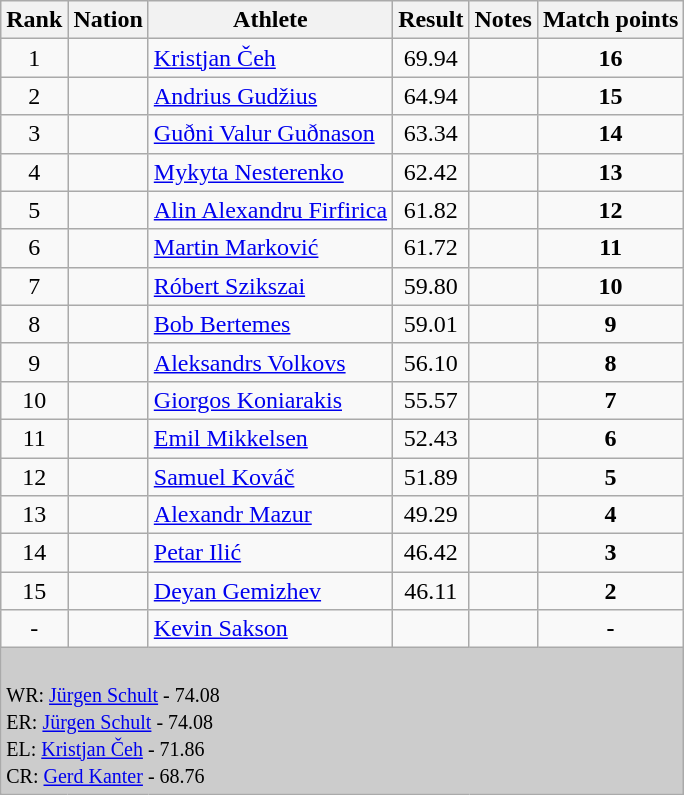<table class="wikitable sortable" style="text-align:left;">
<tr>
<th>Rank</th>
<th>Nation</th>
<th>Athlete</th>
<th>Result</th>
<th>Notes</th>
<th>Match points</th>
</tr>
<tr>
<td align=center>1</td>
<td></td>
<td><a href='#'>Kristjan Čeh</a></td>
<td align=center>69.94</td>
<td align=center></td>
<td align=center><strong>16</strong></td>
</tr>
<tr>
<td align=center>2</td>
<td></td>
<td><a href='#'>Andrius Gudžius</a></td>
<td align=center>64.94</td>
<td></td>
<td align=center><strong>15</strong></td>
</tr>
<tr>
<td align=center>3</td>
<td></td>
<td><a href='#'>Guðni Valur Guðnason</a></td>
<td align=center>63.34</td>
<td></td>
<td align=center><strong>14</strong></td>
</tr>
<tr>
<td align=center>4</td>
<td></td>
<td><a href='#'>Mykyta Nesterenko</a></td>
<td align=center>62.42</td>
<td align=center></td>
<td align=center><strong>13</strong></td>
</tr>
<tr>
<td align=center>5</td>
<td></td>
<td><a href='#'>Alin Alexandru Firfirica</a></td>
<td align=center>61.82</td>
<td></td>
<td align=center><strong>12</strong></td>
</tr>
<tr>
<td align=center>6</td>
<td></td>
<td><a href='#'>Martin Marković</a></td>
<td align=center>61.72</td>
<td></td>
<td align=center><strong>11</strong></td>
</tr>
<tr>
<td align=center>7</td>
<td></td>
<td><a href='#'>Róbert Szikszai</a></td>
<td align=center>59.80</td>
<td></td>
<td align=center><strong>10</strong></td>
</tr>
<tr>
<td align=center>8</td>
<td></td>
<td><a href='#'>Bob Bertemes</a></td>
<td align=center>59.01</td>
<td></td>
<td align=center><strong>9</strong></td>
</tr>
<tr>
<td align=center>9</td>
<td></td>
<td><a href='#'>Aleksandrs Volkovs</a></td>
<td align=center>56.10</td>
<td align=center></td>
<td align=center><strong>8</strong></td>
</tr>
<tr>
<td align=center>10</td>
<td></td>
<td><a href='#'>Giorgos Koniarakis</a></td>
<td align=center>55.57</td>
<td></td>
<td align=center><strong>7</strong></td>
</tr>
<tr>
<td align=center>11</td>
<td></td>
<td><a href='#'>Emil Mikkelsen</a></td>
<td align=center>52.43</td>
<td></td>
<td align=center><strong>6</strong></td>
</tr>
<tr>
<td align=center>12</td>
<td></td>
<td><a href='#'>Samuel Kováč</a></td>
<td align=center>51.89</td>
<td></td>
<td align=center><strong>5</strong></td>
</tr>
<tr>
<td align=center>13</td>
<td></td>
<td><a href='#'>Alexandr Mazur</a></td>
<td align=center>49.29</td>
<td align=center></td>
<td align=center><strong>4</strong></td>
</tr>
<tr>
<td align=center>14</td>
<td></td>
<td><a href='#'>Petar Ilić</a></td>
<td align=center>46.42</td>
<td></td>
<td align=center><strong>3</strong></td>
</tr>
<tr>
<td align=center>15</td>
<td></td>
<td><a href='#'>Deyan Gemizhev</a></td>
<td align=center>46.11</td>
<td></td>
<td align=center><strong>2</strong></td>
</tr>
<tr>
<td align=center>-</td>
<td></td>
<td><a href='#'>Kevin Sakson</a></td>
<td align=center></td>
<td></td>
<td align=center><strong>-</strong></td>
</tr>
<tr>
<td colspan="6" bgcolor="#cccccc"><br>
<small>WR:   <a href='#'>Jürgen Schult</a> - 74.08<br>ER:  <a href='#'>Jürgen Schult</a> - 74.08<br></small>
<small>EL:  <a href='#'>Kristjan Čeh</a> - 71.86<br>CR:  <a href='#'>Gerd Kanter</a> - 68.76</small></td>
</tr>
</table>
